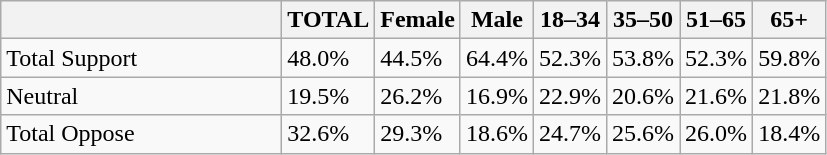<table class="wikitable">
<tr>
<th width=180></th>
<th>TOTAL</th>
<th>Female</th>
<th>Male</th>
<th>18–34</th>
<th>35–50</th>
<th>51–65</th>
<th>65+</th>
</tr>
<tr>
<td>Total Support</td>
<td>48.0%</td>
<td>44.5%</td>
<td>64.4%</td>
<td>52.3%</td>
<td>53.8%</td>
<td>52.3%</td>
<td>59.8%</td>
</tr>
<tr>
<td>Neutral</td>
<td>19.5%</td>
<td>26.2%</td>
<td>16.9%</td>
<td>22.9%</td>
<td>20.6%</td>
<td>21.6%</td>
<td>21.8%</td>
</tr>
<tr>
<td>Total Oppose</td>
<td>32.6%</td>
<td>29.3%</td>
<td>18.6%</td>
<td>24.7%</td>
<td>25.6%</td>
<td>26.0%</td>
<td>18.4%</td>
</tr>
</table>
